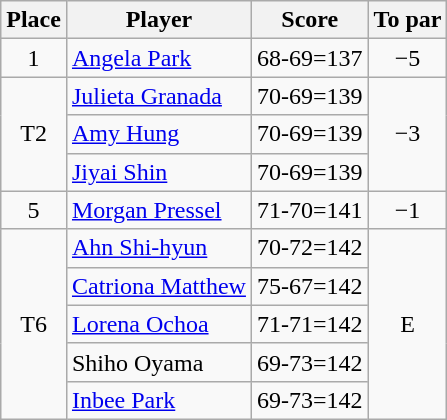<table class="wikitable">
<tr>
<th>Place</th>
<th>Player</th>
<th>Score</th>
<th>To par</th>
</tr>
<tr>
<td align="center">1</td>
<td> <a href='#'>Angela Park</a></td>
<td>68-69=137</td>
<td align="center">−5</td>
</tr>
<tr>
<td rowspan="3" align="center">T2</td>
<td> <a href='#'>Julieta Granada</a></td>
<td>70-69=139</td>
<td rowspan="3" align="center">−3</td>
</tr>
<tr>
<td> <a href='#'>Amy Hung</a></td>
<td>70-69=139</td>
</tr>
<tr>
<td> <a href='#'>Jiyai Shin</a></td>
<td>70-69=139</td>
</tr>
<tr>
<td align="center">5</td>
<td> <a href='#'>Morgan Pressel</a></td>
<td>71-70=141</td>
<td align="center">−1</td>
</tr>
<tr>
<td rowspan="5" align="center">T6</td>
<td> <a href='#'>Ahn Shi-hyun</a></td>
<td>70-72=142</td>
<td rowspan="5" align="center">E</td>
</tr>
<tr>
<td> <a href='#'>Catriona Matthew</a></td>
<td>75-67=142</td>
</tr>
<tr>
<td> <a href='#'>Lorena Ochoa</a></td>
<td>71-71=142</td>
</tr>
<tr>
<td> Shiho Oyama</td>
<td>69-73=142</td>
</tr>
<tr>
<td> <a href='#'>Inbee Park</a></td>
<td>69-73=142</td>
</tr>
</table>
